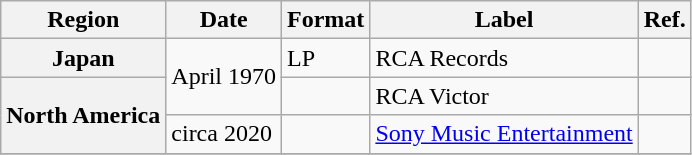<table class="wikitable plainrowheaders">
<tr>
<th scope="col">Region</th>
<th scope="col">Date</th>
<th scope="col">Format</th>
<th scope="col">Label</th>
<th scope="col">Ref.</th>
</tr>
<tr>
<th scope="row">Japan</th>
<td rowspan="2">April 1970</td>
<td>LP</td>
<td>RCA Records</td>
<td></td>
</tr>
<tr>
<th scope="row" rowspan="2">North America</th>
<td></td>
<td>RCA Victor</td>
<td></td>
</tr>
<tr>
<td>circa 2020</td>
<td></td>
<td><a href='#'>Sony Music Entertainment</a></td>
<td></td>
</tr>
<tr>
</tr>
</table>
